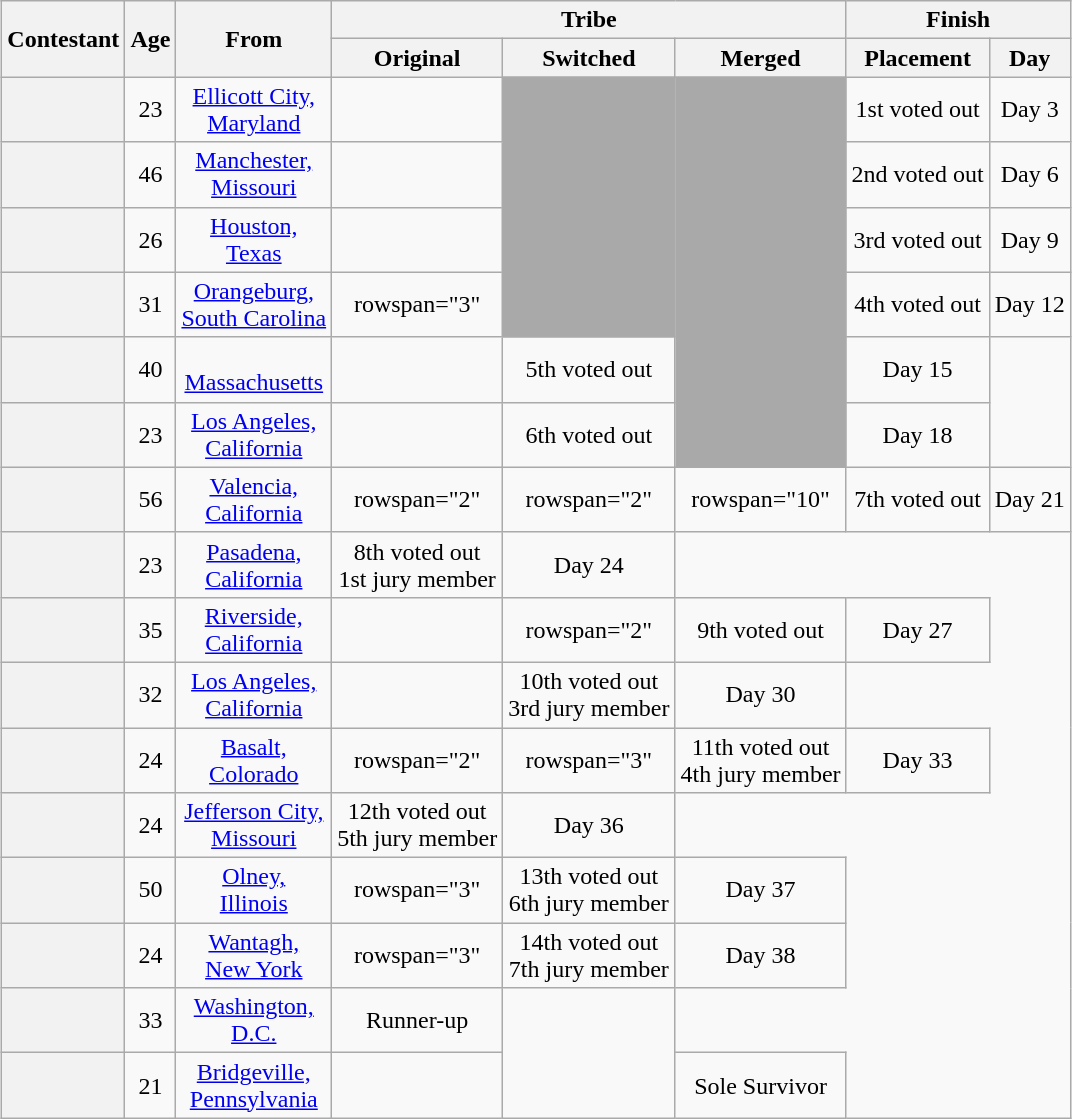<table class="wikitable sortable" style="margin:auto; text-align:center;">
<tr>
<th rowspan="2" scope="col">Contestant</th>
<th rowspan="2" scope="col">Age</th>
<th rowspan="2" scope="col" class=unsortable>From</th>
<th colspan="3" scope="colgroup">Tribe</th>
<th colspan="2" scope="colgroup">Finish</th>
</tr>
<tr>
<th scope="col">Original</th>
<th scope="col">Switched</th>
<th scope="col" class=unsortable>Merged</th>
<th scope="col" class=unsortable>Placement</th>
<th scope="col" class=unsortable>Day</th>
</tr>
<tr>
<th scope="row" style="text-align:left;"></th>
<td>23</td>
<td><a href='#'>Ellicott City,<br>Maryland</a></td>
<td></td>
<td rowspan="4" style="background-color:darkgrey;"></td>
<td rowspan="6" style="background-color:darkgrey;"></td>
<td>1st voted out</td>
<td>Day 3</td>
</tr>
<tr>
<th scope="row" style="text-align:left;"></th>
<td>46</td>
<td><a href='#'>Manchester,<br>Missouri</a></td>
<td></td>
<td>2nd voted out</td>
<td>Day 6</td>
</tr>
<tr>
<th scope="row" style="text-align:left;"></th>
<td>26</td>
<td><a href='#'>Houston,<br>Texas</a></td>
<td></td>
<td>3rd voted out</td>
<td>Day 9</td>
</tr>
<tr>
<th scope="row" style="text-align:left;"></th>
<td>31</td>
<td><a href='#'>Orangeburg,<br>South Carolina</a></td>
<td>rowspan="3" </td>
<td>4th voted out</td>
<td>Day 12</td>
</tr>
<tr>
<th scope="row" style="text-align:left;"></th>
<td>40</td>
<td><a href='#'><br>Massachusetts</a></td>
<td></td>
<td>5th voted out</td>
<td>Day 15</td>
</tr>
<tr>
<th scope="row" style="text-align:left;"></th>
<td>23</td>
<td><a href='#'>Los Angeles,<br>California</a></td>
<td></td>
<td>6th voted out</td>
<td>Day 18</td>
</tr>
<tr>
<th scope="row" style="text-align:left;"></th>
<td>56</td>
<td><a href='#'>Valencia,<br>California</a></td>
<td>rowspan="2" </td>
<td>rowspan="2" </td>
<td>rowspan="10" </td>
<td>7th voted out</td>
<td>Day 21</td>
</tr>
<tr>
<th scope="row" style="text-align:left;"></th>
<td>23</td>
<td><a href='#'>Pasadena,<br>California</a></td>
<td>8th voted out<br>1st jury member</td>
<td>Day 24</td>
</tr>
<tr>
<th scope="row" style="text-align:left;"></th>
<td>35</td>
<td><a href='#'>Riverside,<br>California</a></td>
<td></td>
<td>rowspan="2" </td>
<td>9th voted out<br></td>
<td>Day 27</td>
</tr>
<tr>
<th scope="row" style="text-align:left;"></th>
<td>32</td>
<td><a href='#'>Los Angeles,<br>California</a></td>
<td></td>
<td>10th voted out<br>3rd jury member</td>
<td>Day 30</td>
</tr>
<tr>
<th scope="row" style="text-align:left;"></th>
<td>24</td>
<td><a href='#'>Basalt,<br>Colorado</a></td>
<td>rowspan="2" </td>
<td>rowspan="3" </td>
<td>11th voted out<br>4th jury member</td>
<td>Day 33</td>
</tr>
<tr>
<th scope="row" style="text-align:left;"></th>
<td>24</td>
<td><a href='#'>Jefferson City,<br>Missouri</a></td>
<td>12th voted out<br>5th jury member</td>
<td>Day 36</td>
</tr>
<tr>
<th scope="row" style="text-align:left;"></th>
<td>50</td>
<td><a href='#'>Olney,<br>Illinois</a></td>
<td>rowspan="3" </td>
<td>13th voted out<br>6th jury member</td>
<td>Day 37</td>
</tr>
<tr>
<th scope="row" style="text-align:left;"></th>
<td>24</td>
<td><a href='#'>Wantagh,<br>New York</a></td>
<td>rowspan="3" </td>
<td>14th voted out<br>7th jury member</td>
<td>Day 38</td>
</tr>
<tr>
<th scope="row" style="text-align:left;"></th>
<td>33</td>
<td><a href='#'>Washington,<br>D.C.</a></td>
<td>Runner-up</td>
<td rowspan="2"></td>
</tr>
<tr>
<th scope="row" style="text-align:left;"></th>
<td>21</td>
<td><a href='#'>Bridgeville,<br>Pennsylvania</a></td>
<td></td>
<td>Sole Survivor</td>
</tr>
</table>
